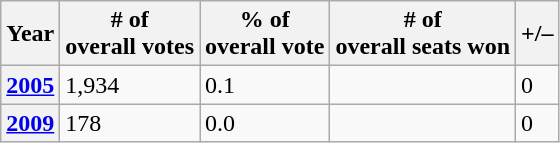<table class=wikitable>
<tr>
<th>Year</th>
<th># of<br>overall votes</th>
<th>% of<br>overall vote</th>
<th># of<br>overall seats won</th>
<th>+/–</th>
</tr>
<tr>
<th><a href='#'>2005</a></th>
<td>1,934</td>
<td>0.1</td>
<td></td>
<td> 0</td>
</tr>
<tr>
<th><a href='#'>2009</a></th>
<td>178</td>
<td>0.0</td>
<td></td>
<td> 0</td>
</tr>
</table>
